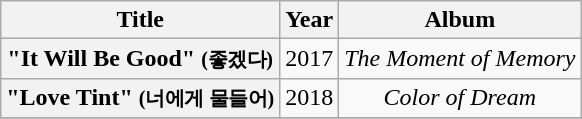<table class="wikitable plainrowheaders" style="text-align:center;">
<tr>
<th scope="col">Title</th>
<th scope="col">Year</th>
<th scope="col">Album</th>
</tr>
<tr>
<th scope="row">"It Will Be Good" <small>(좋겠다)</small></th>
<td>2017</td>
<td><em>The Moment of Memory</em></td>
</tr>
<tr>
<th scope="row">"Love Tint" <small>(너에게 물들어)</small></th>
<td>2018</td>
<td><em>Color of Dream</em></td>
</tr>
<tr>
</tr>
</table>
